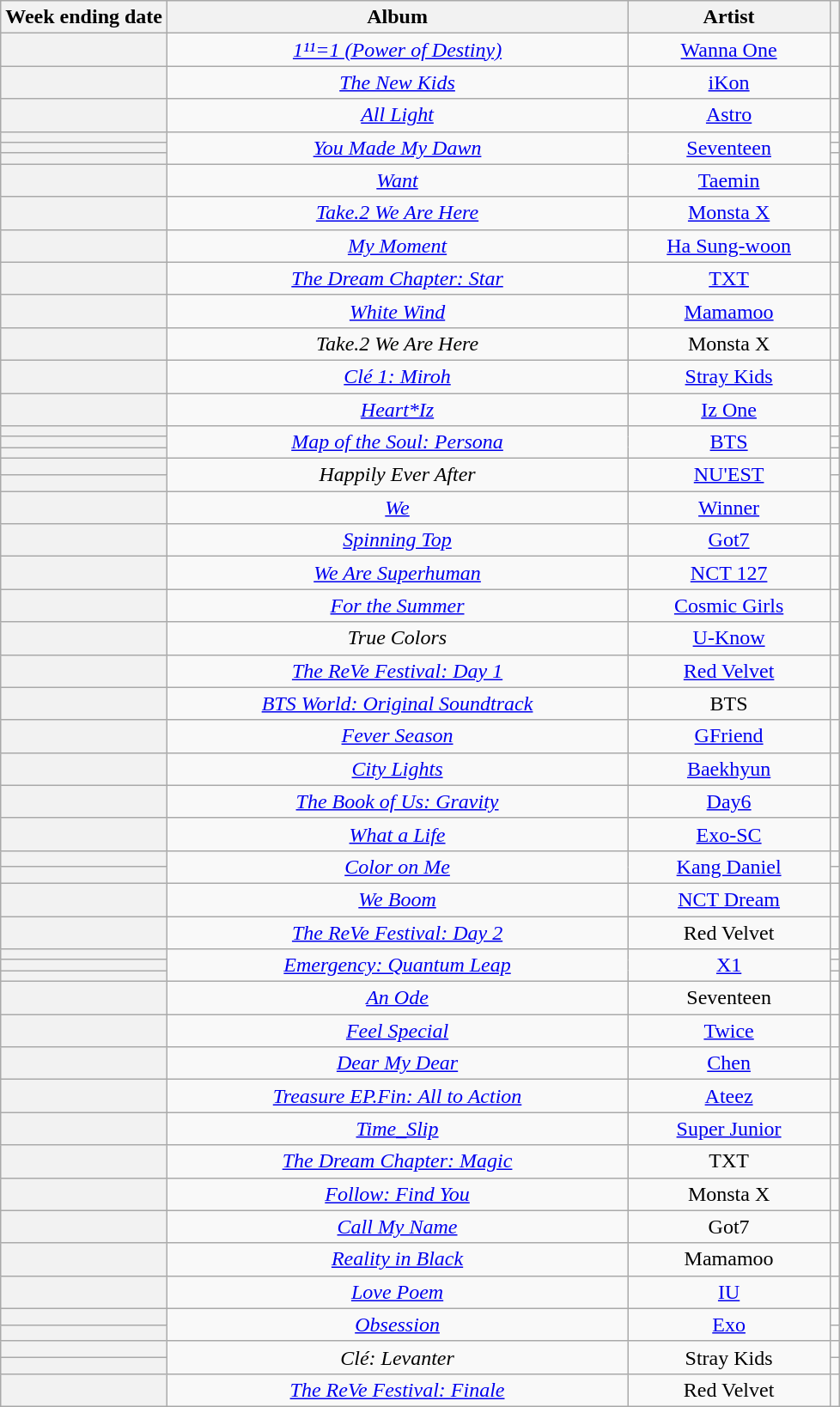<table class="wikitable sortable plainrowheaders" style="text-align:center">
<tr>
<th scope="col">Week ending date</th>
<th scope="col" width="350">Album</th>
<th scope="col" width="150">Artist</th>
<th scope="col" class="unsortable"></th>
</tr>
<tr>
<th scope="row"></th>
<td><em><a href='#'>1¹¹=1 (Power of Destiny)</a></em></td>
<td><a href='#'>Wanna One</a></td>
<td></td>
</tr>
<tr>
<th scope="row"></th>
<td><em><a href='#'>The New Kids</a></em></td>
<td><a href='#'>iKon</a></td>
<td></td>
</tr>
<tr>
<th scope="row"></th>
<td><em><a href='#'>All Light</a></em></td>
<td><a href='#'>Astro</a></td>
<td></td>
</tr>
<tr>
<th scope="row"></th>
<td rowspan="3"><em><a href='#'>You Made My Dawn</a></em></td>
<td rowspan="3"><a href='#'>Seventeen</a></td>
<td></td>
</tr>
<tr>
<th scope="row"></th>
<td></td>
</tr>
<tr>
<th scope="row"></th>
<td></td>
</tr>
<tr>
<th scope="row"></th>
<td><em><a href='#'>Want</a></em></td>
<td><a href='#'>Taemin</a></td>
<td></td>
</tr>
<tr>
<th scope="row"></th>
<td><em><a href='#'>Take.2 We Are Here</a></em></td>
<td><a href='#'>Monsta X</a></td>
<td></td>
</tr>
<tr>
<th scope="row"></th>
<td><em><a href='#'>My Moment</a></em></td>
<td><a href='#'>Ha Sung-woon</a></td>
<td></td>
</tr>
<tr>
<th scope="row"></th>
<td><em><a href='#'>The Dream Chapter: Star</a></em></td>
<td><a href='#'>TXT</a></td>
<td></td>
</tr>
<tr>
<th scope="row"></th>
<td><em><a href='#'>White Wind</a></em></td>
<td><a href='#'>Mamamoo</a></td>
<td></td>
</tr>
<tr>
<th scope="row"></th>
<td><em>Take.2 We Are Here</em></td>
<td>Monsta X</td>
<td></td>
</tr>
<tr>
<th scope="row"></th>
<td><em><a href='#'>Clé 1: Miroh</a></em></td>
<td><a href='#'>Stray Kids</a></td>
<td></td>
</tr>
<tr>
<th scope="row"></th>
<td><em><a href='#'>Heart*Iz</a></em></td>
<td><a href='#'>Iz One</a></td>
<td></td>
</tr>
<tr>
<th scope="row"></th>
<td rowspan="3"><em><a href='#'>Map of the Soul: Persona</a></em></td>
<td rowspan="3"><a href='#'>BTS</a></td>
<td></td>
</tr>
<tr>
<th scope="row"></th>
<td></td>
</tr>
<tr>
<th scope="row"></th>
<td></td>
</tr>
<tr>
<th scope="row"></th>
<td rowspan="2"><em>Happily Ever After</em></td>
<td rowspan="2"><a href='#'>NU'EST</a></td>
<td></td>
</tr>
<tr>
<th scope="row"></th>
<td></td>
</tr>
<tr>
<th scope="row"></th>
<td><em><a href='#'>We</a></em></td>
<td><a href='#'>Winner</a></td>
<td></td>
</tr>
<tr>
<th scope="row"></th>
<td><em><a href='#'>Spinning Top</a></em></td>
<td><a href='#'>Got7</a></td>
<td></td>
</tr>
<tr>
<th scope="row"></th>
<td><em><a href='#'>We Are Superhuman</a></em></td>
<td><a href='#'>NCT 127</a></td>
<td></td>
</tr>
<tr>
<th scope="row"></th>
<td><em><a href='#'>For the Summer</a></em></td>
<td><a href='#'>Cosmic Girls</a></td>
<td></td>
</tr>
<tr>
<th scope="row"></th>
<td><em>True Colors</em></td>
<td><a href='#'>U-Know</a></td>
<td></td>
</tr>
<tr>
<th scope="row"></th>
<td><em><a href='#'>The ReVe Festival: Day 1</a></em></td>
<td><a href='#'>Red Velvet</a></td>
<td></td>
</tr>
<tr>
<th scope="row"></th>
<td><em><a href='#'>BTS World: Original Soundtrack</a></em></td>
<td>BTS</td>
<td></td>
</tr>
<tr>
<th scope="row"></th>
<td><em><a href='#'>Fever Season</a></em></td>
<td><a href='#'>GFriend</a></td>
<td></td>
</tr>
<tr>
<th scope="row"></th>
<td><em><a href='#'>City Lights</a></em></td>
<td><a href='#'>Baekhyun</a></td>
<td></td>
</tr>
<tr>
<th scope="row"></th>
<td><em><a href='#'>The Book of Us: Gravity</a></em></td>
<td><a href='#'>Day6</a></td>
<td></td>
</tr>
<tr>
<th scope="row"></th>
<td><em><a href='#'>What a Life</a></em></td>
<td><a href='#'>Exo-SC</a></td>
<td></td>
</tr>
<tr>
<th scope="row"></th>
<td rowspan="2"><em><a href='#'>Color on Me</a></em></td>
<td rowspan="2"><a href='#'>Kang Daniel</a></td>
<td></td>
</tr>
<tr>
<th scope="row"></th>
<td></td>
</tr>
<tr>
<th scope="row"></th>
<td><em><a href='#'>We Boom</a></em></td>
<td><a href='#'>NCT Dream</a></td>
<td></td>
</tr>
<tr>
<th scope="row"></th>
<td><em><a href='#'>The ReVe Festival: Day 2</a></em></td>
<td>Red Velvet</td>
<td></td>
</tr>
<tr>
<th scope="row"></th>
<td rowspan="3"><em><a href='#'>Emergency: Quantum Leap</a></em></td>
<td rowspan="3"><a href='#'>X1</a></td>
<td></td>
</tr>
<tr>
<th scope="row"></th>
<td></td>
</tr>
<tr>
<th scope="row"></th>
<td></td>
</tr>
<tr>
<th scope="row"></th>
<td><em><a href='#'>An Ode</a></em></td>
<td>Seventeen</td>
<td></td>
</tr>
<tr>
<th scope="row"></th>
<td><em><a href='#'>Feel Special</a></em></td>
<td><a href='#'>Twice</a></td>
<td></td>
</tr>
<tr>
<th scope="row"></th>
<td><em><a href='#'>Dear My Dear</a></em></td>
<td><a href='#'>Chen</a></td>
<td></td>
</tr>
<tr>
<th scope="row"></th>
<td><em><a href='#'>Treasure EP.Fin: All to Action</a></em></td>
<td><a href='#'>Ateez</a></td>
<td></td>
</tr>
<tr>
<th scope="row"></th>
<td><em><a href='#'>Time_Slip</a></em></td>
<td><a href='#'>Super Junior</a></td>
<td></td>
</tr>
<tr>
<th scope="row"></th>
<td><em><a href='#'>The Dream Chapter: Magic</a></em></td>
<td>TXT</td>
<td></td>
</tr>
<tr>
<th scope="row"></th>
<td><em><a href='#'>Follow: Find You</a></em></td>
<td>Monsta X</td>
<td></td>
</tr>
<tr>
<th scope="row"></th>
<td><em><a href='#'>Call My Name</a></em></td>
<td>Got7</td>
<td></td>
</tr>
<tr>
<th scope="row"></th>
<td><em><a href='#'>Reality in Black</a></em></td>
<td>Mamamoo</td>
<td></td>
</tr>
<tr>
<th scope="row"></th>
<td><em><a href='#'>Love Poem</a></em></td>
<td><a href='#'>IU</a></td>
<td></td>
</tr>
<tr>
<th scope="row"></th>
<td rowspan="2"><em><a href='#'>Obsession</a></em></td>
<td rowspan="2"><a href='#'>Exo</a></td>
<td></td>
</tr>
<tr>
<th scope="row"></th>
<td></td>
</tr>
<tr>
<th scope="row"></th>
<td rowspan="2"><em>Clé: Levanter</em></td>
<td rowspan="2">Stray Kids</td>
<td></td>
</tr>
<tr>
<th scope="row"></th>
<td></td>
</tr>
<tr>
<th scope="row"></th>
<td><em><a href='#'>The ReVe Festival: Finale</a></em></td>
<td>Red Velvet</td>
<td></td>
</tr>
</table>
